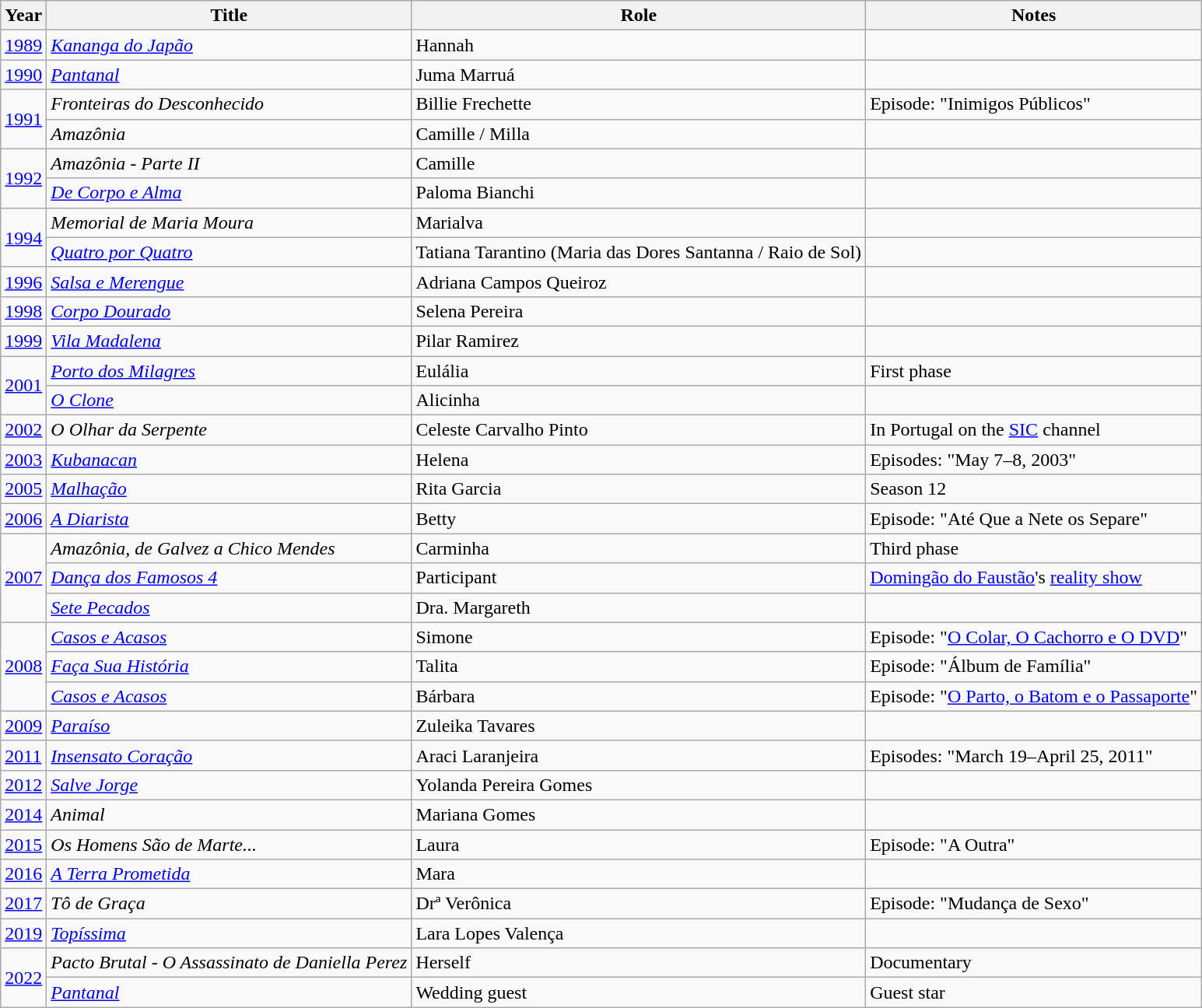<table class="wikitable">
<tr>
<th>Year</th>
<th>Title</th>
<th>Role</th>
<th>Notes</th>
</tr>
<tr>
<td><a href='#'>1989</a></td>
<td><em><a href='#'>Kananga do Japão</a></em></td>
<td>Hannah</td>
<td></td>
</tr>
<tr>
<td><a href='#'>1990</a></td>
<td><em><a href='#'>Pantanal</a></em></td>
<td>Juma Marruá</td>
<td></td>
</tr>
<tr>
<td rowspan="2"><a href='#'>1991</a></td>
<td><em>Fronteiras do Desconhecido</em></td>
<td>Billie Frechette</td>
<td>Episode: "Inimigos Públicos"</td>
</tr>
<tr>
<td><em>Amazônia</em></td>
<td>Camille / Milla</td>
<td></td>
</tr>
<tr>
<td rowspan="2"><a href='#'>1992</a></td>
<td><em>Amazônia - Parte II</em></td>
<td>Camille</td>
<td></td>
</tr>
<tr>
<td><em><a href='#'>De Corpo e Alma</a></em></td>
<td>Paloma Bianchi</td>
<td></td>
</tr>
<tr>
<td rowspan="2"><a href='#'>1994</a></td>
<td><em>Memorial de Maria Moura</em></td>
<td>Marialva</td>
<td></td>
</tr>
<tr>
<td><em><a href='#'>Quatro por Quatro</a></em></td>
<td>Tatiana Tarantino (Maria das Dores Santanna / Raio de Sol)</td>
<td></td>
</tr>
<tr>
<td><a href='#'>1996</a></td>
<td><em><a href='#'>Salsa e Merengue</a></em></td>
<td>Adriana Campos Queiroz</td>
<td></td>
</tr>
<tr>
<td><a href='#'>1998</a></td>
<td><em><a href='#'>Corpo Dourado</a></em></td>
<td>Selena Pereira</td>
<td></td>
</tr>
<tr>
<td><a href='#'>1999</a></td>
<td><em><a href='#'>Vila Madalena</a></em></td>
<td>Pilar Ramirez</td>
<td></td>
</tr>
<tr>
<td rowspan="2"><a href='#'>2001</a></td>
<td><em><a href='#'>Porto dos Milagres</a></em></td>
<td>Eulália</td>
<td>First phase</td>
</tr>
<tr>
<td><em><a href='#'>O Clone</a></em></td>
<td>Alicinha</td>
<td></td>
</tr>
<tr>
<td><a href='#'>2002</a></td>
<td><em>O Olhar da Serpente</em></td>
<td>Celeste Carvalho Pinto</td>
<td>In Portugal on the <a href='#'>SIC</a> channel</td>
</tr>
<tr>
<td><a href='#'>2003</a></td>
<td><em><a href='#'>Kubanacan</a></em></td>
<td>Helena</td>
<td>Episodes: "May 7–8, 2003"</td>
</tr>
<tr>
<td><a href='#'>2005</a></td>
<td><em><a href='#'>Malhação</a></em></td>
<td>Rita Garcia</td>
<td>Season 12</td>
</tr>
<tr>
<td><a href='#'>2006</a></td>
<td><em><a href='#'>A Diarista</a></em></td>
<td>Betty</td>
<td>Episode: "Até Que a Nete os Separe"</td>
</tr>
<tr>
<td rowspan="3"><a href='#'>2007</a></td>
<td><em>Amazônia, de Galvez a Chico Mendes</em></td>
<td>Carminha</td>
<td>Third phase</td>
</tr>
<tr>
<td><em><a href='#'>Dança dos Famosos 4</a></em></td>
<td>Participant</td>
<td><a href='#'>Domingão do Faustão</a>'s <a href='#'>reality show</a></td>
</tr>
<tr>
<td><em><a href='#'>Sete Pecados</a></em></td>
<td>Dra. Margareth</td>
<td></td>
</tr>
<tr>
<td rowspan="3"><a href='#'>2008</a></td>
<td><em><a href='#'>Casos e Acasos</a></em></td>
<td>Simone</td>
<td>Episode: "<a href='#'>O Colar, O Cachorro e O DVD</a>"</td>
</tr>
<tr>
<td><em><a href='#'>Faça Sua História</a></em></td>
<td>Talita</td>
<td>Episode: "Álbum de Família"</td>
</tr>
<tr>
<td><em><a href='#'>Casos e Acasos</a></em></td>
<td>Bárbara</td>
<td>Episode: "<a href='#'>O Parto, o Batom e o Passaporte</a>"</td>
</tr>
<tr>
<td><a href='#'>2009</a></td>
<td><em><a href='#'>Paraíso</a></em></td>
<td>Zuleika Tavares</td>
<td></td>
</tr>
<tr>
<td><a href='#'>2011</a></td>
<td><em><a href='#'>Insensato Coração</a></em></td>
<td>Araci Laranjeira</td>
<td>Episodes: "March 19–April 25, 2011"</td>
</tr>
<tr>
<td><a href='#'>2012</a></td>
<td><em><a href='#'>Salve Jorge</a></em></td>
<td>Yolanda Pereira Gomes</td>
<td></td>
</tr>
<tr>
<td><a href='#'>2014</a></td>
<td><em>Animal</em></td>
<td>Mariana Gomes</td>
<td></td>
</tr>
<tr>
<td><a href='#'>2015</a></td>
<td><em>Os Homens São de Marte...</em></td>
<td>Laura</td>
<td>Episode: "A Outra"</td>
</tr>
<tr>
<td><a href='#'>2016</a></td>
<td><em><a href='#'>A Terra Prometida</a></em></td>
<td>Mara</td>
<td></td>
</tr>
<tr>
<td><a href='#'>2017</a></td>
<td><em>Tô de Graça</em></td>
<td>Drª Verônica</td>
<td>Episode: "Mudança de Sexo"</td>
</tr>
<tr>
<td><a href='#'>2019</a></td>
<td><em><a href='#'>Topíssima</a></em></td>
<td>Lara Lopes Valença</td>
<td></td>
</tr>
<tr>
<td rowspan="2"><a href='#'>2022</a></td>
<td><em>Pacto Brutal - O Assassinato de Daniella Perez</em></td>
<td>Herself</td>
<td>Documentary</td>
</tr>
<tr>
<td><em><a href='#'>Pantanal</a></em></td>
<td>Wedding guest</td>
<td>Guest star</td>
</tr>
</table>
